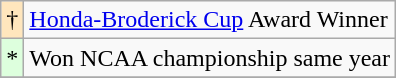<table class="wikitable">
<tr>
<td style="background:#ffe6bd; text-align:center;">†</td>
<td colspan="5"><a href='#'>Honda-Broderick Cup</a> Award Winner</td>
</tr>
<tr>
<td style="background:#dfd; text-align:center;">*</td>
<td colspan="5">Won NCAA championship same year</td>
</tr>
<tr>
</tr>
</table>
